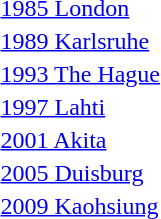<table>
<tr>
<td><a href='#'>1985 London</a></td>
<td></td>
<td></td>
<td><br></td>
</tr>
<tr>
<td><a href='#'>1989 Karlsruhe</a></td>
<td></td>
<td></td>
<td><br></td>
</tr>
<tr>
<td><a href='#'>1993 The Hague</a></td>
<td></td>
<td></td>
<td><br></td>
</tr>
<tr>
<td><a href='#'>1997 Lahti</a></td>
<td></td>
<td></td>
<td><br></td>
</tr>
<tr>
<td><a href='#'>2001 Akita</a></td>
<td></td>
<td></td>
<td></td>
</tr>
<tr>
<td><a href='#'>2005 Duisburg</a></td>
<td></td>
<td></td>
<td></td>
</tr>
<tr>
<td><a href='#'>2009 Kaohsiung</a></td>
<td></td>
<td></td>
<td></td>
</tr>
</table>
